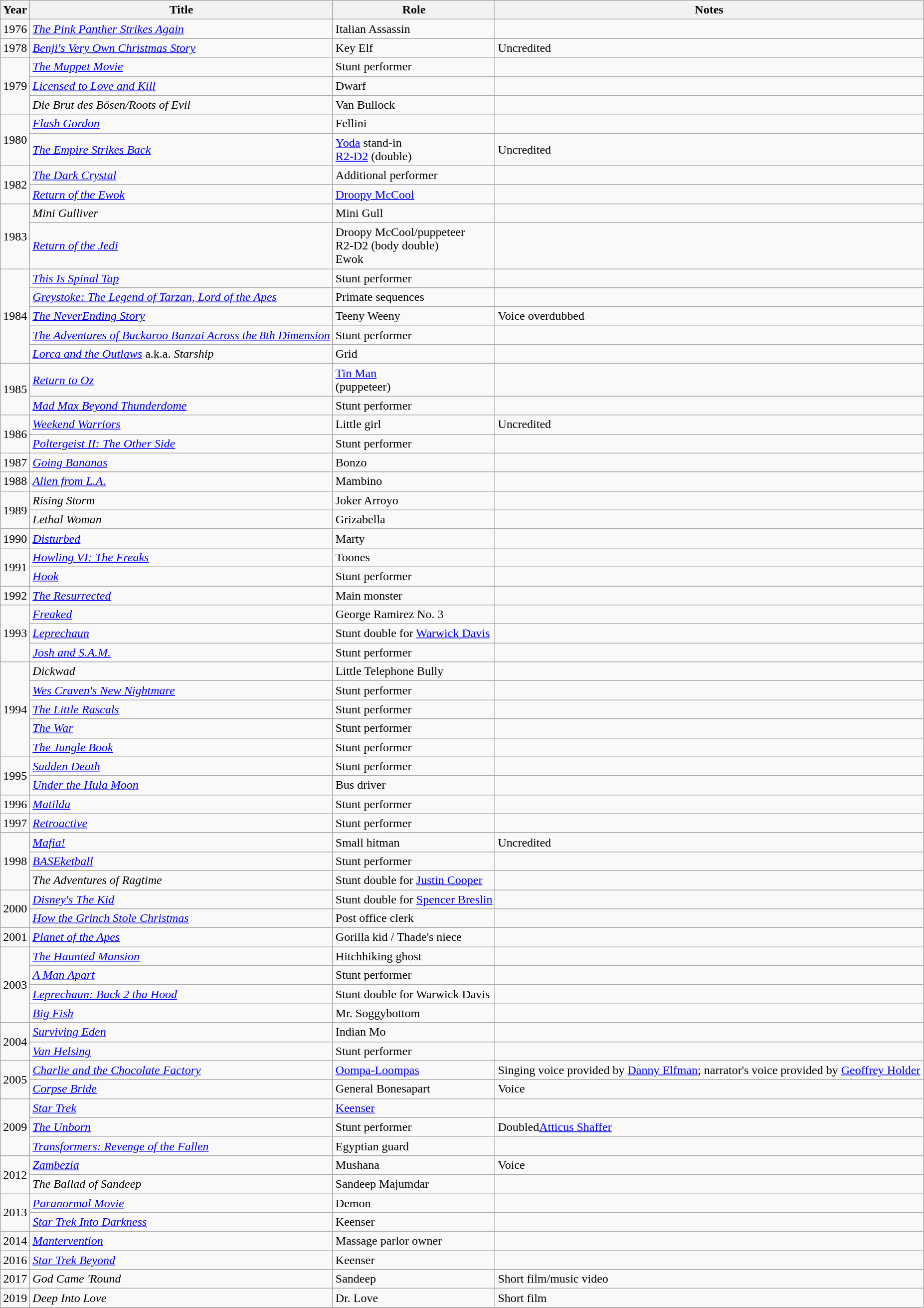<table class = "wikitable sortable">
<tr>
<th>Year</th>
<th>Title</th>
<th>Role</th>
<th>Notes</th>
</tr>
<tr>
<td>1976</td>
<td><em><a href='#'>The Pink Panther Strikes Again</a></em></td>
<td>Italian Assassin</td>
<td></td>
</tr>
<tr>
<td>1978</td>
<td><em><a href='#'>Benji's Very Own Christmas Story</a></em></td>
<td>Key Elf</td>
<td>Uncredited</td>
</tr>
<tr>
<td rowspan=3>1979</td>
<td><em><a href='#'>The Muppet Movie</a></em></td>
<td>Stunt performer</td>
<td></td>
</tr>
<tr>
<td><em><a href='#'>Licensed to Love and Kill</a></em></td>
<td>Dwarf</td>
<td></td>
</tr>
<tr>
<td><em>Die Brut des Bösen/Roots of Evil</em></td>
<td>Van Bullock</td>
<td></td>
</tr>
<tr>
<td rowspan=2>1980</td>
<td><em><a href='#'>Flash Gordon</a></em></td>
<td>Fellini</td>
<td></td>
</tr>
<tr>
<td><em><a href='#'>The Empire Strikes Back</a></em></td>
<td><a href='#'>Yoda</a> stand-in<br> <a href='#'>R2-D2</a> (double)</td>
<td>Uncredited</td>
</tr>
<tr>
<td rowspan=2>1982</td>
<td><em><a href='#'>The Dark Crystal</a></em></td>
<td>Additional performer</td>
<td></td>
</tr>
<tr>
<td><em><a href='#'>Return of the Ewok</a></em></td>
<td><a href='#'>Droopy McCool</a></td>
<td></td>
</tr>
<tr>
<td rowspan=2>1983</td>
<td><em>Mini Gulliver</em></td>
<td>Mini Gull</td>
<td></td>
</tr>
<tr>
<td><em><a href='#'>Return of the Jedi</a></em></td>
<td>Droopy McCool/puppeteer <br> R2-D2 (body double)<br> Ewok</td>
<td></td>
</tr>
<tr>
<td rowspan=5>1984</td>
<td><em><a href='#'>This Is Spinal Tap</a></em></td>
<td>Stunt performer</td>
<td></td>
</tr>
<tr>
<td><em><a href='#'>Greystoke: The Legend of Tarzan, Lord of the Apes</a></em></td>
<td>Primate sequences</td>
<td></td>
</tr>
<tr>
<td><em><a href='#'>The NeverEnding Story</a></em></td>
<td>Teeny Weeny</td>
<td>Voice overdubbed</td>
</tr>
<tr>
<td><em><a href='#'>The Adventures of Buckaroo Banzai Across the 8th Dimension</a></em></td>
<td>Stunt performer</td>
<td></td>
</tr>
<tr>
<td><em><a href='#'>Lorca and the Outlaws</a></em> a.k.a. <em>Starship</em></td>
<td>Grid</td>
<td></td>
</tr>
<tr>
<td rowspan=2>1985</td>
<td><em><a href='#'>Return to Oz</a></em></td>
<td><a href='#'>Tin Man</a><br>(puppeteer)</td>
<td></td>
</tr>
<tr>
<td><em><a href='#'>Mad Max Beyond Thunderdome</a></em></td>
<td>Stunt performer</td>
<td></td>
</tr>
<tr>
<td rowspan=2>1986</td>
<td><em><a href='#'>Weekend Warriors</a></em></td>
<td>Little girl</td>
<td>Uncredited</td>
</tr>
<tr>
<td><em><a href='#'>Poltergeist II: The Other Side</a></em></td>
<td>Stunt performer</td>
<td></td>
</tr>
<tr>
<td>1987</td>
<td><em><a href='#'>Going Bananas</a></em></td>
<td>Bonzo</td>
<td></td>
</tr>
<tr>
<td>1988</td>
<td><em><a href='#'>Alien from L.A.</a></em></td>
<td>Mambino</td>
<td></td>
</tr>
<tr>
<td rowspan=2>1989</td>
<td><em>Rising Storm</em></td>
<td>Joker Arroyo</td>
<td></td>
</tr>
<tr>
<td><em>Lethal Woman</em></td>
<td>Grizabella</td>
<td></td>
</tr>
<tr>
<td>1990</td>
<td><em><a href='#'>Disturbed</a></em></td>
<td>Marty</td>
<td></td>
</tr>
<tr>
<td rowspan=2>1991</td>
<td><em><a href='#'>Howling VI: The Freaks</a></em></td>
<td>Toones</td>
<td></td>
</tr>
<tr>
<td><em><a href='#'>Hook</a></em></td>
<td>Stunt performer</td>
<td></td>
</tr>
<tr>
<td>1992</td>
<td><em><a href='#'>The Resurrected</a></em></td>
<td>Main monster</td>
<td></td>
</tr>
<tr>
<td rowspan=3>1993</td>
<td><em><a href='#'>Freaked</a></em></td>
<td>George Ramirez No. 3</td>
<td></td>
</tr>
<tr>
<td><em><a href='#'>Leprechaun</a></em></td>
<td>Stunt double for <a href='#'>Warwick Davis</a></td>
<td></td>
</tr>
<tr>
<td><em><a href='#'>Josh and S.A.M.</a></em></td>
<td>Stunt performer</td>
<td></td>
</tr>
<tr>
<td rowspan=5>1994</td>
<td><em>Dickwad</em></td>
<td>Little Telephone Bully</td>
<td></td>
</tr>
<tr>
<td><em><a href='#'>Wes Craven's New Nightmare</a></em></td>
<td>Stunt performer</td>
<td></td>
</tr>
<tr>
<td><em><a href='#'>The Little Rascals</a></em></td>
<td>Stunt performer</td>
<td></td>
</tr>
<tr>
<td><em><a href='#'>The War</a></em></td>
<td>Stunt performer</td>
<td></td>
</tr>
<tr>
<td><em><a href='#'>The Jungle Book</a></em></td>
<td>Stunt performer</td>
<td></td>
</tr>
<tr>
<td rowspan=2>1995</td>
<td><em><a href='#'>Sudden Death</a></em></td>
<td>Stunt performer</td>
<td></td>
</tr>
<tr>
<td><em><a href='#'>Under the Hula Moon</a></em></td>
<td>Bus driver</td>
<td></td>
</tr>
<tr>
<td>1996</td>
<td><em><a href='#'>Matilda</a></em></td>
<td>Stunt performer</td>
<td></td>
</tr>
<tr>
<td>1997</td>
<td><em><a href='#'>Retroactive</a></em></td>
<td>Stunt performer</td>
<td></td>
</tr>
<tr>
<td rowspan=3>1998</td>
<td><em><a href='#'>Mafia!</a></em></td>
<td>Small hitman</td>
<td>Uncredited</td>
</tr>
<tr>
<td><em><a href='#'>BASEketball</a></em></td>
<td>Stunt performer</td>
<td></td>
</tr>
<tr>
<td><em>The Adventures of Ragtime</em></td>
<td>Stunt double for <a href='#'>Justin Cooper</a></td>
<td></td>
</tr>
<tr>
<td rowspan=2>2000</td>
<td><em><a href='#'>Disney's The Kid</a></em></td>
<td>Stunt double for <a href='#'>Spencer Breslin</a></td>
<td></td>
</tr>
<tr>
<td><em><a href='#'>How the Grinch Stole Christmas</a></em></td>
<td>Post office clerk</td>
<td></td>
</tr>
<tr>
<td>2001</td>
<td><em><a href='#'>Planet of the Apes</a></em></td>
<td>Gorilla kid / Thade's niece</td>
<td></td>
</tr>
<tr>
<td rowspan=4>2003</td>
<td><em><a href='#'>The Haunted Mansion</a></em></td>
<td>Hitchhiking ghost</td>
<td></td>
</tr>
<tr>
<td><em><a href='#'>A Man Apart</a></em></td>
<td>Stunt performer</td>
<td></td>
</tr>
<tr>
<td><em><a href='#'>Leprechaun: Back 2 tha Hood</a></em></td>
<td>Stunt double for Warwick Davis</td>
<td></td>
</tr>
<tr>
<td><em><a href='#'>Big Fish</a></em></td>
<td>Mr. Soggybottom</td>
<td></td>
</tr>
<tr>
<td rowspan=2>2004</td>
<td><em><a href='#'>Surviving Eden</a></em></td>
<td>Indian Mo</td>
<td></td>
</tr>
<tr>
<td><em><a href='#'>Van Helsing</a></em></td>
<td>Stunt performer</td>
<td></td>
</tr>
<tr>
<td rowspan=2>2005</td>
<td><em><a href='#'>Charlie and the Chocolate Factory</a></em></td>
<td><a href='#'>Oompa-Loompas</a></td>
<td>Singing voice provided by <a href='#'>Danny Elfman</a>; narrator's voice provided by <a href='#'>Geoffrey Holder</a></td>
</tr>
<tr>
<td><em><a href='#'>Corpse Bride</a></em></td>
<td>General Bonesapart</td>
<td>Voice</td>
</tr>
<tr>
<td rowspan=3>2009</td>
<td><em><a href='#'>Star Trek</a></em></td>
<td><a href='#'>Keenser</a></td>
<td></td>
</tr>
<tr>
<td><em><a href='#'>The Unborn</a></em></td>
<td>Stunt performer</td>
<td>Doubled<a href='#'>Atticus Shaffer</a></td>
</tr>
<tr>
<td><em><a href='#'>Transformers: Revenge of the Fallen</a></em></td>
<td>Egyptian guard</td>
<td></td>
</tr>
<tr>
<td rowspan=2>2012</td>
<td><em><a href='#'>Zambezia</a></em></td>
<td>Mushana</td>
<td>Voice</td>
</tr>
<tr>
<td><em>The Ballad of Sandeep</em></td>
<td>Sandeep Majumdar</td>
<td></td>
</tr>
<tr>
<td rowspan=2>2013</td>
<td><em><a href='#'>Paranormal Movie</a></em></td>
<td>Demon</td>
<td></td>
</tr>
<tr>
<td><em><a href='#'>Star Trek Into Darkness</a></em></td>
<td>Keenser</td>
<td></td>
</tr>
<tr>
<td>2014</td>
<td><em><a href='#'>Mantervention</a></em></td>
<td>Massage parlor owner</td>
<td></td>
</tr>
<tr>
<td>2016</td>
<td><em><a href='#'>Star Trek Beyond</a></em></td>
<td>Keenser</td>
<td></td>
</tr>
<tr>
<td>2017</td>
<td><em>God Came 'Round</em></td>
<td>Sandeep</td>
<td>Short film/music video</td>
</tr>
<tr>
<td>2019</td>
<td><em>Deep Into Love</em></td>
<td>Dr. Love</td>
<td>Short film</td>
</tr>
<tr>
</tr>
</table>
